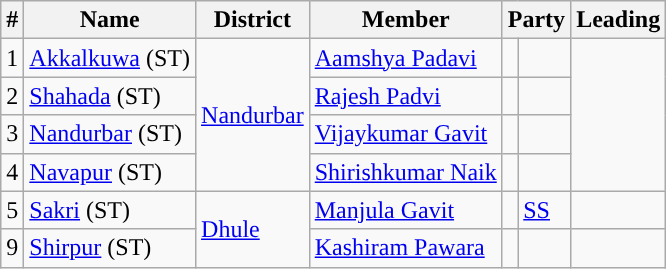<table class="wikitable">
<tr>
<th>#</th>
<th>Name</th>
<th>District</th>
<th>Member</th>
<th colspan="2">Party</th>
<th colspan=2>Leading<br></th>
</tr>
<tr>
<td>1</td>
<td><a href='#'>Akkalkuwa</a> (ST)</td>
<td rowspan="4"><a href='#'>Nandurbar</a></td>
<td><a href='#'>Aamshya Padavi</a></td>
<td></td>
<td></td>
</tr>
<tr>
<td>2</td>
<td><a href='#'>Shahada</a> (ST)</td>
<td><a href='#'>Rajesh Padvi</a></td>
<td></td>
<td></td>
</tr>
<tr>
<td>3</td>
<td><a href='#'>Nandurbar</a> (ST)</td>
<td><a href='#'>Vijaykumar Gavit</a></td>
<td></td>
<td></td>
</tr>
<tr>
<td>4</td>
<td><a href='#'>Navapur</a> (ST)</td>
<td><a href='#'>Shirishkumar Naik</a></td>
<td></td>
<td></td>
</tr>
<tr>
<td>5</td>
<td><a href='#'>Sakri</a> (ST)</td>
<td rowspan="2"><a href='#'>Dhule</a></td>
<td><a href='#'>Manjula Gavit</a></td>
<td style="background-color: "></td>
<td><a href='#'>SS</a></td>
<td></td>
</tr>
<tr>
<td>9</td>
<td><a href='#'>Shirpur</a> (ST)</td>
<td><a href='#'>Kashiram Pawara</a></td>
<td></td>
<td></td>
</tr>
</table>
